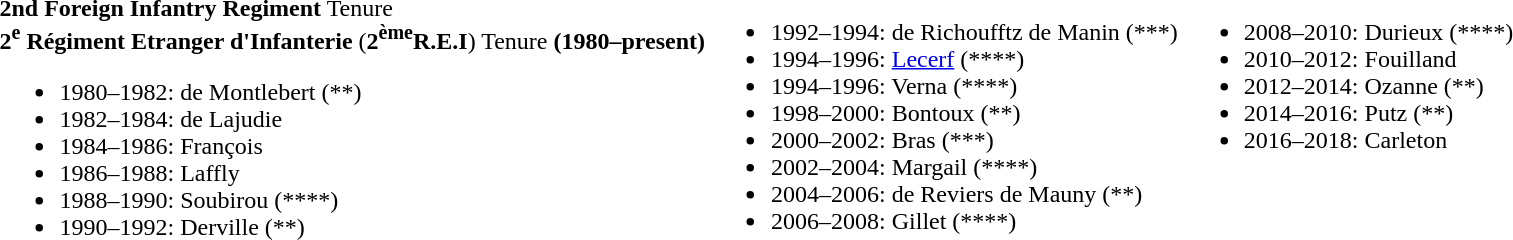<table>
<tr>
<td valign=top><br><strong>2nd Foreign Infantry Regiment</strong> Tenure<br>
<strong>2<sup>e</sup> Régiment Etranger d'Infanterie</strong> (<strong>2<sup>ème</sup>R.E.I</strong>) Tenure <strong>(1980–present)</strong><ul><li>1980–1982: de Montlebert (**)</li><li>1982–1984: de Lajudie</li><li>1984–1986: François</li><li>1986–1988: Laffly</li><li>1988–1990: Soubirou (****)</li><li>1990–1992: Derville (**)</li></ul></td>
<td valign=top><br><ul><li>1992–1994: de Richoufftz de Manin (***)</li><li>1994–1996: <a href='#'>Lecerf</a> (****)</li><li>1994–1996: Verna (****)</li><li>1998–2000: Bontoux (**)</li><li>2000–2002: Bras (***)</li><li>2002–2004: Margail (****)</li><li>2004–2006: de Reviers de Mauny (**)</li><li>2006–2008: Gillet (****)</li></ul></td>
<td valign=top><br><ul><li>2008–2010: Durieux (****)</li><li>2010–2012: Fouilland</li><li>2012–2014: Ozanne (**)</li><li>2014–2016: Putz (**)</li><li>2016–2018: Carleton</li></ul></td>
</tr>
</table>
